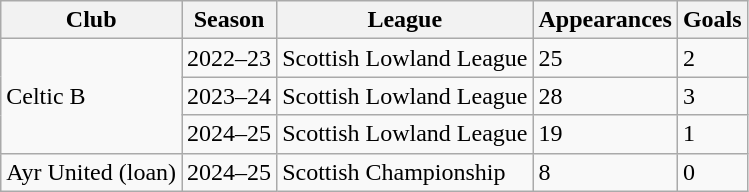<table class="wikitable">
<tr>
<th>Club</th>
<th>Season</th>
<th>League</th>
<th>Appearances</th>
<th>Goals</th>
</tr>
<tr>
<td rowspan="3">Celtic B</td>
<td>2022–23</td>
<td>Scottish Lowland League</td>
<td>25</td>
<td>2</td>
</tr>
<tr>
<td>2023–24</td>
<td>Scottish Lowland League</td>
<td>28</td>
<td>3</td>
</tr>
<tr>
<td>2024–25</td>
<td>Scottish Lowland League</td>
<td>19</td>
<td>1</td>
</tr>
<tr>
<td>Ayr United (loan)</td>
<td>2024–25</td>
<td>Scottish Championship</td>
<td>8</td>
<td>0</td>
</tr>
</table>
